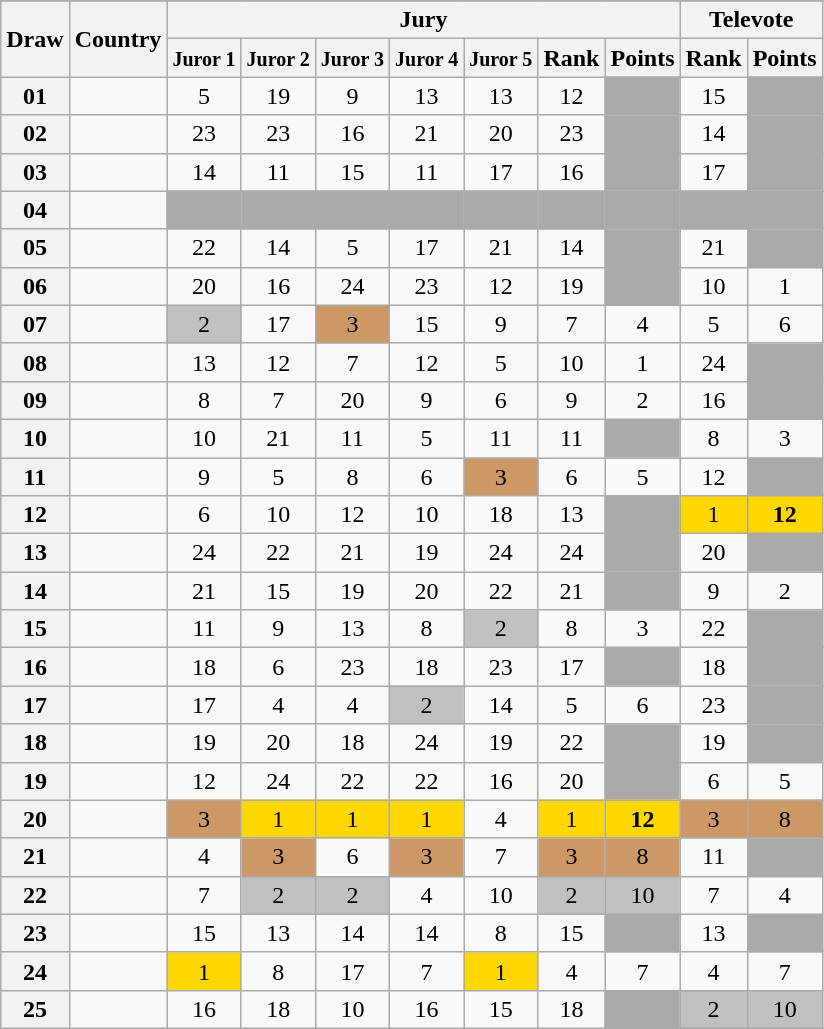<table class="sortable wikitable collapsible plainrowheaders" style="text-align:center;">
<tr>
</tr>
<tr>
<th scope="col" rowspan="2">Draw</th>
<th scope="col" rowspan="2">Country</th>
<th scope="col" colspan="7">Jury</th>
<th scope="col" colspan="2">Televote</th>
</tr>
<tr>
<th scope="col"><small>Juror 1</small></th>
<th scope="col"><small>Juror 2</small></th>
<th scope="col"><small>Juror 3</small></th>
<th scope="col"><small>Juror 4</small></th>
<th scope="col"><small>Juror 5</small></th>
<th scope="col">Rank</th>
<th scope="col">Points</th>
<th scope="col">Rank</th>
<th scope="col">Points</th>
</tr>
<tr>
<th scope="row" style="text-align:center;">01</th>
<td style="text-align:left;"></td>
<td>5</td>
<td>19</td>
<td>9</td>
<td>13</td>
<td>13</td>
<td>12</td>
<td style="background:#AAAAAA;"></td>
<td>15</td>
<td style="background:#AAAAAA;"></td>
</tr>
<tr>
<th scope="row" style="text-align:center;">02</th>
<td style="text-align:left;"></td>
<td>23</td>
<td>23</td>
<td>16</td>
<td>21</td>
<td>20</td>
<td>23</td>
<td style="background:#AAAAAA;"></td>
<td>14</td>
<td style="background:#AAAAAA;"></td>
</tr>
<tr>
<th scope="row" style="text-align:center;">03</th>
<td style="text-align:left;"></td>
<td>14</td>
<td>11</td>
<td>15</td>
<td>11</td>
<td>17</td>
<td>16</td>
<td style="background:#AAAAAA;"></td>
<td>17</td>
<td style="background:#AAAAAA;"></td>
</tr>
<tr class="sortbottom">
<th scope="row" style="text-align:center;">04</th>
<td style="text-align:left;"></td>
<td style="background:#AAAAAA;"></td>
<td style="background:#AAAAAA;"></td>
<td style="background:#AAAAAA;"></td>
<td style="background:#AAAAAA;"></td>
<td style="background:#AAAAAA;"></td>
<td style="background:#AAAAAA;"></td>
<td style="background:#AAAAAA;"></td>
<td style="background:#AAAAAA;"></td>
<td style="background:#AAAAAA;"></td>
</tr>
<tr>
<th scope="row" style="text-align:center;">05</th>
<td style="text-align:left;"></td>
<td>22</td>
<td>14</td>
<td>5</td>
<td>17</td>
<td>21</td>
<td>14</td>
<td style="background:#AAAAAA;"></td>
<td>21</td>
<td style="background:#AAAAAA;"></td>
</tr>
<tr>
<th scope="row" style="text-align:center;">06</th>
<td style="text-align:left;"></td>
<td>20</td>
<td>16</td>
<td>24</td>
<td>23</td>
<td>12</td>
<td>19</td>
<td style="background:#AAAAAA;"></td>
<td>10</td>
<td>1</td>
</tr>
<tr>
<th scope="row" style="text-align:center;">07</th>
<td style="text-align:left;"></td>
<td style="background:silver;">2</td>
<td>17</td>
<td style="background:#CC9966;">3</td>
<td>15</td>
<td>9</td>
<td>7</td>
<td>4</td>
<td>5</td>
<td>6</td>
</tr>
<tr>
<th scope="row" style="text-align:center;">08</th>
<td style="text-align:left;"></td>
<td>13</td>
<td>12</td>
<td>7</td>
<td>12</td>
<td>5</td>
<td>10</td>
<td>1</td>
<td>24</td>
<td style="background:#AAAAAA;"></td>
</tr>
<tr>
<th scope="row" style="text-align:center;">09</th>
<td style="text-align:left;"></td>
<td>8</td>
<td>7</td>
<td>20</td>
<td>9</td>
<td>6</td>
<td>9</td>
<td>2</td>
<td>16</td>
<td style="background:#AAAAAA;"></td>
</tr>
<tr>
<th scope="row" style="text-align:center;">10</th>
<td style="text-align:left;"></td>
<td>10</td>
<td>21</td>
<td>11</td>
<td>5</td>
<td>11</td>
<td>11</td>
<td style="background:#AAAAAA;"></td>
<td>8</td>
<td>3</td>
</tr>
<tr>
<th scope="row" style="text-align:center;">11</th>
<td style="text-align:left;"></td>
<td>9</td>
<td>5</td>
<td>8</td>
<td>6</td>
<td style="background:#CC9966;">3</td>
<td>6</td>
<td>5</td>
<td>12</td>
<td style="background:#AAAAAA;"></td>
</tr>
<tr>
<th scope="row" style="text-align:center;">12</th>
<td style="text-align:left;"></td>
<td>6</td>
<td>10</td>
<td>12</td>
<td>10</td>
<td>18</td>
<td>13</td>
<td style="background:#AAAAAA;"></td>
<td style="background:gold;">1</td>
<td style="background:gold;"><strong>12</strong></td>
</tr>
<tr>
<th scope="row" style="text-align:center;">13</th>
<td style="text-align:left;"></td>
<td>24</td>
<td>22</td>
<td>21</td>
<td>19</td>
<td>24</td>
<td>24</td>
<td style="background:#AAAAAA;"></td>
<td>20</td>
<td style="background:#AAAAAA;"></td>
</tr>
<tr>
<th scope="row" style="text-align:center;">14</th>
<td style="text-align:left;"></td>
<td>21</td>
<td>15</td>
<td>19</td>
<td>20</td>
<td>22</td>
<td>21</td>
<td style="background:#AAAAAA;"></td>
<td>9</td>
<td>2</td>
</tr>
<tr>
<th scope="row" style="text-align:center;">15</th>
<td style="text-align:left;"></td>
<td>11</td>
<td>9</td>
<td>13</td>
<td>8</td>
<td style="background:silver;">2</td>
<td>8</td>
<td>3</td>
<td>22</td>
<td style="background:#AAAAAA;"></td>
</tr>
<tr>
<th scope="row" style="text-align:center;">16</th>
<td style="text-align:left;"></td>
<td>18</td>
<td>6</td>
<td>23</td>
<td>18</td>
<td>23</td>
<td>17</td>
<td style="background:#AAAAAA;"></td>
<td>18</td>
<td style="background:#AAAAAA;"></td>
</tr>
<tr>
<th scope="row" style="text-align:center;">17</th>
<td style="text-align:left;"></td>
<td>17</td>
<td>4</td>
<td>4</td>
<td style="background:silver;">2</td>
<td>14</td>
<td>5</td>
<td>6</td>
<td>23</td>
<td style="background:#AAAAAA;"></td>
</tr>
<tr>
<th scope="row" style="text-align:center;">18</th>
<td style="text-align:left;"></td>
<td>19</td>
<td>20</td>
<td>18</td>
<td>24</td>
<td>19</td>
<td>22</td>
<td style="background:#AAAAAA;"></td>
<td>19</td>
<td style="background:#AAAAAA;"></td>
</tr>
<tr>
<th scope="row" style="text-align:center;">19</th>
<td style="text-align:left;"></td>
<td>12</td>
<td>24</td>
<td>22</td>
<td>22</td>
<td>16</td>
<td>20</td>
<td style="background:#AAAAAA;"></td>
<td>6</td>
<td>5</td>
</tr>
<tr>
<th scope="row" style="text-align:center;">20</th>
<td style="text-align:left;"></td>
<td style="background:#CC9966;">3</td>
<td style="background:gold;">1</td>
<td style="background:gold;">1</td>
<td style="background:gold;">1</td>
<td>4</td>
<td style="background:gold;">1</td>
<td style="background:gold;"><strong>12</strong></td>
<td style="background:#CC9966;">3</td>
<td style="background:#CC9966;">8</td>
</tr>
<tr>
<th scope="row" style="text-align:center;">21</th>
<td style="text-align:left;"></td>
<td>4</td>
<td style="background:#CC9966;">3</td>
<td>6</td>
<td style="background:#CC9966;">3</td>
<td>7</td>
<td style="background:#CC9966;">3</td>
<td style="background:#CC9966;">8</td>
<td>11</td>
<td style="background:#AAAAAA;"></td>
</tr>
<tr>
<th scope="row" style="text-align:center;">22</th>
<td style="text-align:left;"></td>
<td>7</td>
<td style="background:silver;">2</td>
<td style="background:silver;">2</td>
<td>4</td>
<td>10</td>
<td style="background:silver;">2</td>
<td style="background:silver;">10</td>
<td>7</td>
<td>4</td>
</tr>
<tr>
<th scope="row" style="text-align:center;">23</th>
<td style="text-align:left;"></td>
<td>15</td>
<td>13</td>
<td>14</td>
<td>14</td>
<td>8</td>
<td>15</td>
<td style="background:#AAAAAA;"></td>
<td>13</td>
<td style="background:#AAAAAA;"></td>
</tr>
<tr>
<th scope="row" style="text-align:center;">24</th>
<td style="text-align:left;"></td>
<td style="background:gold;">1</td>
<td>8</td>
<td>17</td>
<td>7</td>
<td style="background:gold;">1</td>
<td>4</td>
<td>7</td>
<td>4</td>
<td>7</td>
</tr>
<tr>
<th scope="row" style="text-align:center;">25</th>
<td style="text-align:left;"></td>
<td>16</td>
<td>18</td>
<td>10</td>
<td>16</td>
<td>15</td>
<td>18</td>
<td style="background:#AAAAAA;"></td>
<td style="background:silver;">2</td>
<td style="background:silver;">10</td>
</tr>
</table>
